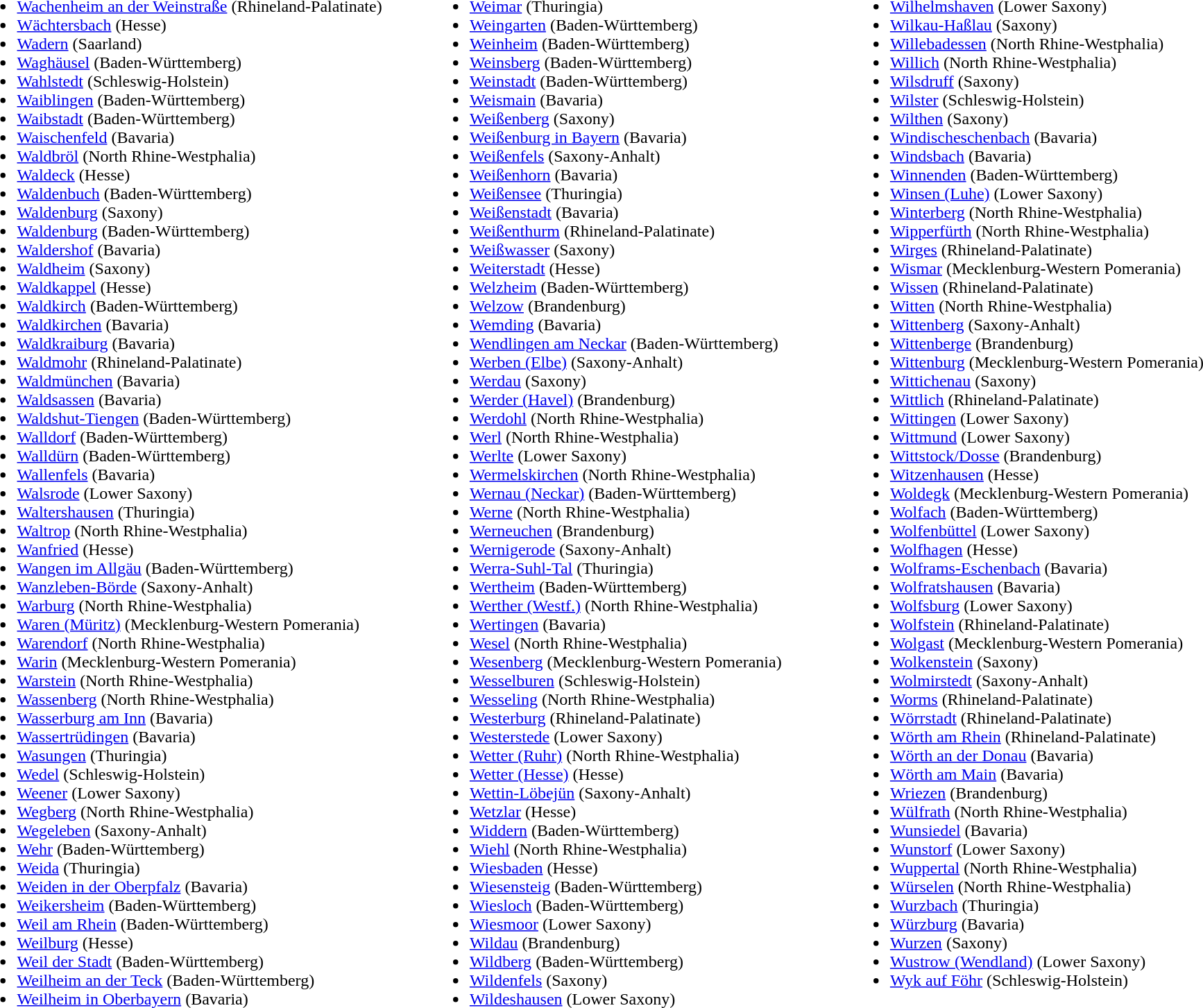<table>
<tr>
<td colspan="3"></td>
</tr>
<tr ---->
<td width="35%" valign="top"><br><ul><li><a href='#'>Wachenheim an der Weinstraße</a> (Rhineland-Palatinate)</li><li><a href='#'>Wächtersbach</a> (Hesse)</li><li><a href='#'>Wadern</a> (Saarland)</li><li><a href='#'>Waghäusel</a> (Baden-Württemberg)</li><li><a href='#'>Wahlstedt</a> (Schleswig-Holstein)</li><li><a href='#'>Waiblingen</a> (Baden-Württemberg)</li><li><a href='#'>Waibstadt</a> (Baden-Württemberg)</li><li><a href='#'>Waischenfeld</a> (Bavaria)</li><li><a href='#'>Waldbröl</a> (North Rhine-Westphalia)</li><li><a href='#'>Waldeck</a> (Hesse)</li><li><a href='#'>Waldenbuch</a> (Baden-Württemberg)</li><li><a href='#'>Waldenburg</a> (Saxony)</li><li><a href='#'>Waldenburg</a> (Baden-Württemberg)</li><li><a href='#'>Waldershof</a> (Bavaria)</li><li><a href='#'>Waldheim</a> (Saxony)</li><li><a href='#'>Waldkappel</a> (Hesse)</li><li><a href='#'>Waldkirch</a> (Baden-Württemberg)</li><li><a href='#'>Waldkirchen</a> (Bavaria)</li><li><a href='#'>Waldkraiburg</a> (Bavaria)</li><li><a href='#'>Waldmohr</a> (Rhineland-Palatinate)</li><li><a href='#'>Waldmünchen</a> (Bavaria)</li><li><a href='#'>Waldsassen</a> (Bavaria)</li><li><a href='#'>Waldshut-Tiengen</a> (Baden-Württemberg)</li><li><a href='#'>Walldorf</a> (Baden-Württemberg)</li><li><a href='#'>Walldürn</a> (Baden-Württemberg)</li><li><a href='#'>Wallenfels</a> (Bavaria)</li><li><a href='#'>Walsrode</a> (Lower Saxony)</li><li><a href='#'>Waltershausen</a> (Thuringia)</li><li><a href='#'>Waltrop</a> (North Rhine-Westphalia)</li><li><a href='#'>Wanfried</a> (Hesse)</li><li><a href='#'>Wangen im Allgäu</a> (Baden-Württemberg)</li><li><a href='#'>Wanzleben-Börde</a> (Saxony-Anhalt)</li><li><a href='#'>Warburg</a> (North Rhine-Westphalia)</li><li><a href='#'>Waren (Müritz)</a> (Mecklenburg-Western Pomerania)</li><li><a href='#'>Warendorf</a> (North Rhine-Westphalia)</li><li><a href='#'>Warin</a> (Mecklenburg-Western Pomerania)</li><li><a href='#'>Warstein</a> (North Rhine-Westphalia)</li><li><a href='#'>Wassenberg</a> (North Rhine-Westphalia)</li><li><a href='#'>Wasserburg am Inn</a> (Bavaria)</li><li><a href='#'>Wassertrüdingen</a> (Bavaria)</li><li><a href='#'>Wasungen</a> (Thuringia)</li><li><a href='#'>Wedel</a> (Schleswig-Holstein)</li><li><a href='#'>Weener</a> (Lower Saxony)</li><li><a href='#'>Wegberg</a> (North Rhine-Westphalia)</li><li><a href='#'>Wegeleben</a> (Saxony-Anhalt)</li><li><a href='#'>Wehr</a> (Baden-Württemberg)</li><li><a href='#'>Weida</a> (Thuringia)</li><li><a href='#'>Weiden in der Oberpfalz</a> (Bavaria)</li><li><a href='#'>Weikersheim</a> (Baden-Württemberg)</li><li><a href='#'>Weil am Rhein</a> (Baden-Württemberg)</li><li><a href='#'>Weilburg</a> (Hesse)</li><li><a href='#'>Weil der Stadt</a> (Baden-Württemberg)</li><li><a href='#'>Weilheim an der Teck</a> (Baden-Württemberg)</li><li><a href='#'>Weilheim in Oberbayern</a> (Bavaria)</li></ul></td>
<td width="400" valign="top"><br><ul><li><a href='#'>Weimar</a> (Thuringia)</li><li><a href='#'>Weingarten</a> (Baden-Württemberg)</li><li><a href='#'>Weinheim</a> (Baden-Württemberg)</li><li><a href='#'>Weinsberg</a> (Baden-Württemberg)</li><li><a href='#'>Weinstadt</a> (Baden-Württemberg)</li><li><a href='#'>Weismain</a> (Bavaria)</li><li><a href='#'>Weißenberg</a> (Saxony)</li><li><a href='#'>Weißenburg in Bayern</a> (Bavaria)</li><li><a href='#'>Weißenfels</a> (Saxony-Anhalt)</li><li><a href='#'>Weißenhorn</a> (Bavaria)</li><li><a href='#'>Weißensee</a> (Thuringia)</li><li><a href='#'>Weißenstadt</a> (Bavaria)</li><li><a href='#'>Weißenthurm</a> (Rhineland-Palatinate)</li><li><a href='#'>Weißwasser</a> (Saxony)</li><li><a href='#'>Weiterstadt</a> (Hesse)</li><li><a href='#'>Welzheim</a> (Baden-Württemberg)</li><li><a href='#'>Welzow</a> (Brandenburg)</li><li><a href='#'>Wemding</a> (Bavaria)</li><li><a href='#'>Wendlingen am Neckar</a> (Baden-Württemberg)</li><li><a href='#'>Werben (Elbe)</a> (Saxony-Anhalt)</li><li><a href='#'>Werdau</a> (Saxony)</li><li><a href='#'>Werder (Havel)</a> (Brandenburg)</li><li><a href='#'>Werdohl</a> (North Rhine-Westphalia)</li><li><a href='#'>Werl</a> (North Rhine-Westphalia)</li><li><a href='#'>Werlte</a> (Lower Saxony)</li><li><a href='#'>Wermelskirchen</a> (North Rhine-Westphalia)</li><li><a href='#'>Wernau (Neckar)</a> (Baden-Württemberg)</li><li><a href='#'>Werne</a> (North Rhine-Westphalia)</li><li><a href='#'>Werneuchen</a> (Brandenburg)</li><li><a href='#'>Wernigerode</a> (Saxony-Anhalt)</li><li><a href='#'>Werra-Suhl-Tal</a> (Thuringia)</li><li><a href='#'>Wertheim</a> (Baden-Württemberg)</li><li><a href='#'>Werther (Westf.)</a> (North Rhine-Westphalia)</li><li><a href='#'>Wertingen</a> (Bavaria)</li><li><a href='#'>Wesel</a> (North Rhine-Westphalia)</li><li><a href='#'>Wesenberg</a> (Mecklenburg-Western Pomerania)</li><li><a href='#'>Wesselburen</a> (Schleswig-Holstein)</li><li><a href='#'>Wesseling</a> (North Rhine-Westphalia)</li><li><a href='#'>Westerburg</a> (Rhineland-Palatinate)</li><li><a href='#'>Westerstede</a> (Lower Saxony)</li><li><a href='#'>Wetter (Ruhr)</a> (North Rhine-Westphalia)</li><li><a href='#'>Wetter (Hesse)</a> (Hesse)</li><li><a href='#'>Wettin-Löbejün</a> (Saxony-Anhalt)</li><li><a href='#'>Wetzlar</a> (Hesse)</li><li><a href='#'>Widdern</a> (Baden-Württemberg)</li><li><a href='#'>Wiehl</a> (North Rhine-Westphalia)</li><li><a href='#'>Wiesbaden</a> (Hesse)</li><li><a href='#'>Wiesensteig</a> (Baden-Württemberg)</li><li><a href='#'>Wiesloch</a> (Baden-Württemberg)</li><li><a href='#'>Wiesmoor</a> (Lower Saxony)</li><li><a href='#'>Wildau</a> (Brandenburg)</li><li><a href='#'>Wildberg</a> (Baden-Württemberg)</li><li><a href='#'>Wildenfels</a> (Saxony)</li><li><a href='#'>Wildeshausen</a> (Lower Saxony)</li></ul></td>
<td width="400" valign="top"><br><ul><li><a href='#'>Wilhelmshaven</a> (Lower Saxony)</li><li><a href='#'>Wilkau-Haßlau</a> (Saxony)</li><li><a href='#'>Willebadessen</a> (North Rhine-Westphalia)</li><li><a href='#'>Willich</a> (North Rhine-Westphalia)</li><li><a href='#'>Wilsdruff</a> (Saxony)</li><li><a href='#'>Wilster</a> (Schleswig-Holstein)</li><li><a href='#'>Wilthen</a> (Saxony)</li><li><a href='#'>Windischeschenbach</a> (Bavaria)</li><li><a href='#'>Windsbach</a> (Bavaria)</li><li><a href='#'>Winnenden</a> (Baden-Württemberg)</li><li><a href='#'>Winsen (Luhe)</a> (Lower Saxony)</li><li><a href='#'>Winterberg</a> (North Rhine-Westphalia)</li><li><a href='#'>Wipperfürth</a> (North Rhine-Westphalia)</li><li><a href='#'>Wirges</a> (Rhineland-Palatinate)</li><li><a href='#'>Wismar</a> (Mecklenburg-Western Pomerania)</li><li><a href='#'>Wissen</a> (Rhineland-Palatinate)</li><li><a href='#'>Witten</a> (North Rhine-Westphalia)</li><li><a href='#'>Wittenberg</a> (Saxony-Anhalt)</li><li><a href='#'>Wittenberge</a> (Brandenburg)</li><li><a href='#'>Wittenburg</a> (Mecklenburg-Western Pomerania)</li><li><a href='#'>Wittichenau</a> (Saxony)</li><li><a href='#'>Wittlich</a> (Rhineland-Palatinate)</li><li><a href='#'>Wittingen</a> (Lower Saxony)</li><li><a href='#'>Wittmund</a> (Lower Saxony)</li><li><a href='#'>Wittstock/Dosse</a> (Brandenburg)</li><li><a href='#'>Witzenhausen</a> (Hesse)</li><li><a href='#'>Woldegk</a> (Mecklenburg-Western Pomerania)</li><li><a href='#'>Wolfach</a> (Baden-Württemberg)</li><li><a href='#'>Wolfenbüttel</a> (Lower Saxony)</li><li><a href='#'>Wolfhagen</a> (Hesse)</li><li><a href='#'>Wolframs-Eschenbach</a> (Bavaria)</li><li><a href='#'>Wolfratshausen</a> (Bavaria)</li><li><a href='#'>Wolfsburg</a> (Lower Saxony)</li><li><a href='#'>Wolfstein</a> (Rhineland-Palatinate)</li><li><a href='#'>Wolgast</a> (Mecklenburg-Western Pomerania)</li><li><a href='#'>Wolkenstein</a> (Saxony)</li><li><a href='#'>Wolmirstedt</a> (Saxony-Anhalt)</li><li><a href='#'>Worms</a> (Rhineland-Palatinate)</li><li><a href='#'>Wörrstadt</a> (Rhineland-Palatinate)</li><li><a href='#'>Wörth am Rhein</a> (Rhineland-Palatinate)</li><li><a href='#'>Wörth an der Donau</a> (Bavaria)</li><li><a href='#'>Wörth am Main</a> (Bavaria)</li><li><a href='#'>Wriezen</a> (Brandenburg)</li><li><a href='#'>Wülfrath</a> (North Rhine-Westphalia)</li><li><a href='#'>Wunsiedel</a> (Bavaria)</li><li><a href='#'>Wunstorf</a> (Lower Saxony)</li><li><a href='#'>Wuppertal</a> (North Rhine-Westphalia)</li><li><a href='#'>Würselen</a> (North Rhine-Westphalia)</li><li><a href='#'>Wurzbach</a> (Thuringia)</li><li><a href='#'>Würzburg</a> (Bavaria)</li><li><a href='#'>Wurzen</a> (Saxony)</li><li><a href='#'>Wustrow (Wendland)</a> (Lower Saxony)</li><li><a href='#'>Wyk auf Föhr</a> (Schleswig-Holstein)</li></ul></td>
</tr>
</table>
